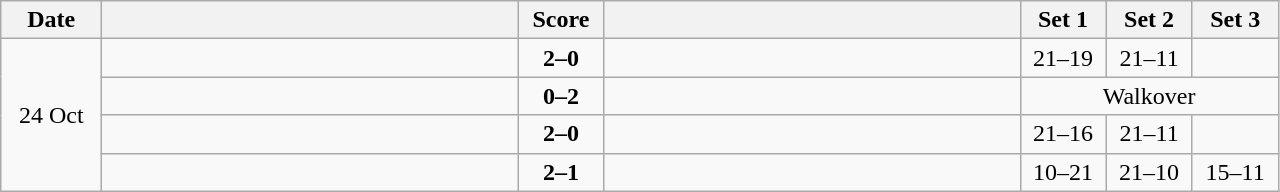<table class="wikitable" style="text-align: center;">
<tr>
<th width="60">Date</th>
<th align="right" width="270"></th>
<th width="50">Score</th>
<th align="left" width="270"></th>
<th width="50">Set 1</th>
<th width="50">Set 2</th>
<th width="50">Set 3</th>
</tr>
<tr>
<td rowspan=4>24 Oct</td>
<td align=left><strong></strong></td>
<td align=center><strong>2–0</strong></td>
<td align=left></td>
<td>21–19</td>
<td>21–11</td>
<td></td>
</tr>
<tr>
<td align=left></td>
<td align=center><strong>0–2</strong></td>
<td align=left><strong></strong></td>
<td colspan=3>Walkover</td>
</tr>
<tr>
<td align=left><strong></strong></td>
<td align=center><strong>2–0</strong></td>
<td align=left></td>
<td>21–16</td>
<td>21–11</td>
<td></td>
</tr>
<tr>
<td align=left><strong></strong></td>
<td align=center><strong>2–1</strong></td>
<td align=left></td>
<td>10–21</td>
<td>21–10</td>
<td>15–11</td>
</tr>
</table>
